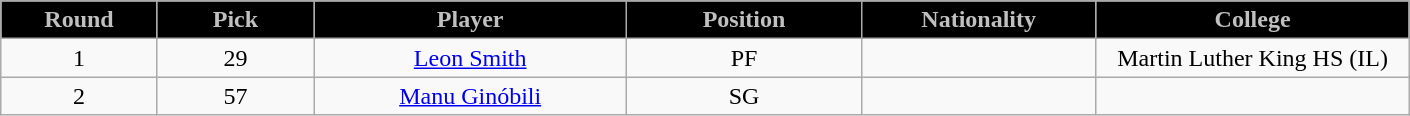<table class="wikitable sortable sortable">
<tr>
<th style="background:#000000; color:#c0c0c0" width="10%">Round</th>
<th style="background:#000000; color:#c0c0c0" width="10%">Pick</th>
<th style="background:#000000; color:#c0c0c0" width="20%">Player</th>
<th style="background:#000000; color:#c0c0c0" width="15%">Position</th>
<th style="background:#000000; color:#c0c0c0" width="15%">Nationality</th>
<th style="background:#000000; color:#c0c0c0" width="20%">College</th>
</tr>
<tr style="text-align: center">
<td>1</td>
<td>29</td>
<td><a href='#'>Leon Smith</a></td>
<td>PF</td>
<td></td>
<td>Martin Luther King HS (IL)</td>
</tr>
<tr style="text-align: center">
<td>2</td>
<td>57</td>
<td><a href='#'>Manu Ginóbili</a></td>
<td>SG</td>
<td></td>
<td></td>
</tr>
</table>
